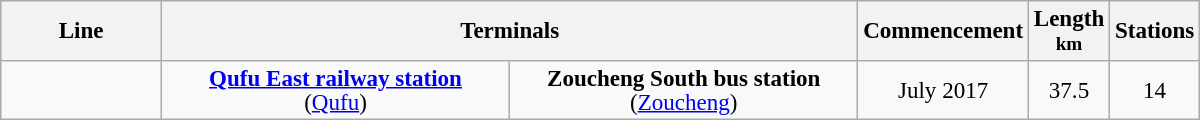<table class="wikitable sortable" style="cell-padding:1.5; font-size:96%; text-align:center;">
<tr>
<th data-sort-type="text" style="width:100px;">Line</th>
<th colspan="2" class="unsortable" style="width:400px; line-height:1.05">Terminals</th>
<th>Commencement</th>
<th style="line-height:1.05">Length<br><small>km</small></th>
<th style="line-height:1.05">Stations</th>
</tr>
<tr>
<td style="text-align:center; line-height:1.05"></td>
<td style="text-align:center; width:225px; line-height:1.05"><strong><a href='#'>Qufu East railway station</a></strong><br>(<a href='#'>Qufu</a>)</td>
<td style="text-align:center; width:225px; line-height:1.05"><strong>Zoucheng South bus station</strong><br>(<a href='#'>Zoucheng</a>)</td>
<td style="text-align:center; line-height:1.05">July 2017</td>
<td style="text-align:center; line-height:1.05">37.5</td>
<td style="text-align:center; line-height:1.05">14</td>
</tr>
</table>
